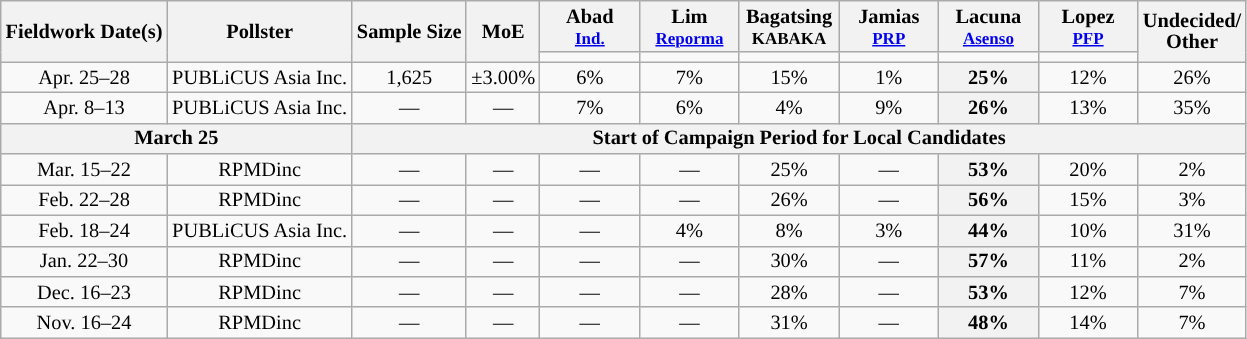<table class="wikitable" style="text-align:center;font-size:85%;line-height:14px">
<tr>
<th rowspan="2">Fieldwork Date(s)</th>
<th rowspan="2">Pollster</th>
<th rowspan="2">Sample Size</th>
<th rowspan="2">MoE</th>
<th style="width:60px;">Abad<br><small><a href='#'>Ind.</a></small></th>
<th style="width:60px;">Lim<br><small><a href='#'>Reporma</a></small></th>
<th style="width:60px;">Bagatsing<br><small>KABAKA</small></th>
<th style="width:60px;">Jamias<br><small><a href='#'>PRP</a></small></th>
<th style="width:60px;">Lacuna<br><small><a href='#'>Asenso</a></small></th>
<th style="width:60px;">Lopez<br><small><a href='#'>PFP</a></small></th>
<th rowspan="2" style="width:60px;">Undecided/<br>Other</th>
</tr>
<tr>
<td style="background:"></td>
<td style="background:"></td>
<td style="background:"></td>
<td style="background:"></td>
<td style="background:"></td>
<td style="background:"></td>
</tr>
<tr>
<td>Apr. 25–28</td>
<td>PUBLiCUS Asia Inc.</td>
<td>1,625</td>
<td>±3.00%</td>
<td>6%</td>
<td>7%</td>
<td>15%</td>
<td>1%</td>
<th style="background-color:#">25%</th>
<td>12%</td>
<td>26%</td>
</tr>
<tr>
<td>Apr. 8–13</td>
<td>PUBLiCUS Asia Inc.</td>
<td>—</td>
<td>—</td>
<td>7%</td>
<td>6%</td>
<td>4%</td>
<td>9%</td>
<th style="background-color:#"><strong>26%</strong></th>
<td>13%</td>
<td>35%</td>
</tr>
<tr>
<th colspan="2">March 25</th>
<th colspan="9">Start of Campaign Period for Local Candidates</th>
</tr>
<tr>
<td>Mar. 15–22</td>
<td>RPMDinc</td>
<td>—</td>
<td>—</td>
<td>—</td>
<td>—</td>
<td>25%</td>
<td>—</td>
<th style="background-color:#"><strong>53%</strong></th>
<td>20%</td>
<td>2%</td>
</tr>
<tr>
<td>Feb. 22–28</td>
<td>RPMDinc</td>
<td>—</td>
<td>—</td>
<td>—</td>
<td>—</td>
<td>26%</td>
<td>—</td>
<th style="background-color:#"><strong>56%</strong></th>
<td>15%</td>
<td>3%</td>
</tr>
<tr>
<td>Feb. 18–24</td>
<td>PUBLiCUS Asia Inc.</td>
<td>—</td>
<td>—</td>
<td>—</td>
<td>4%</td>
<td>8%</td>
<td>3%</td>
<th style="background-color:#"><strong>44%</strong></th>
<td>10%</td>
<td>31%</td>
</tr>
<tr>
<td>Jan. 22–30</td>
<td>RPMDinc</td>
<td>—</td>
<td>—</td>
<td>—</td>
<td>—</td>
<td>30%</td>
<td>—</td>
<th style="background-color:#"><strong>57%</strong></th>
<td>11%</td>
<td>2%</td>
</tr>
<tr>
<td>Dec. 16–23</td>
<td>RPMDinc</td>
<td>—</td>
<td>—</td>
<td>—</td>
<td>—</td>
<td>28%</td>
<td>—</td>
<th style="background-color:#"><strong>53%</strong></th>
<td>12%</td>
<td>7%</td>
</tr>
<tr>
<td>Nov. 16–24</td>
<td>RPMDinc</td>
<td>—</td>
<td>—</td>
<td>—</td>
<td>—</td>
<td>31%</td>
<td>—</td>
<th style="background-color:#"><strong>48%</strong></th>
<td>14%</td>
<td>7%</td>
</tr>
</table>
